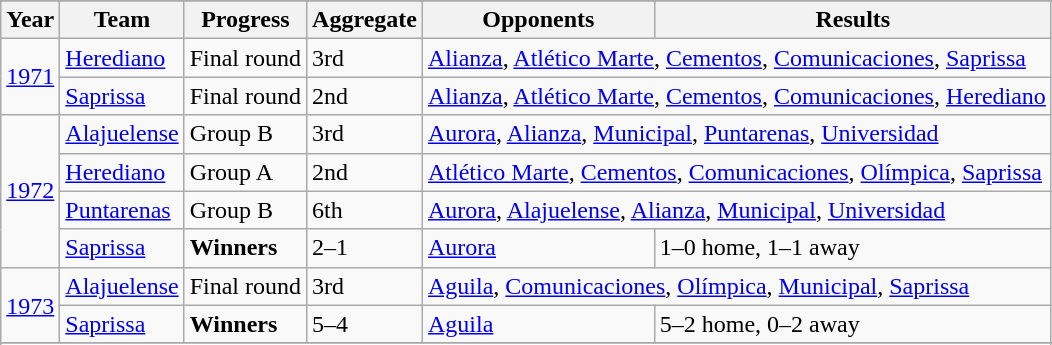<table class="wikitable">
<tr>
</tr>
<tr>
<th>Year</th>
<th>Team</th>
<th>Progress</th>
<th>Aggregate</th>
<th>Opponents</th>
<th>Results</th>
</tr>
<tr>
<td rowspan="2"><a href='#'>1971</a></td>
<td><a href='#'>Herediano</a></td>
<td>Final round</td>
<td>3rd</td>
<td colspan="2"> <a href='#'>Alianza</a>,  <a href='#'>Atlético Marte</a>,  <a href='#'>Cementos</a>,  <a href='#'>Comunicaciones</a>,  <a href='#'>Saprissa</a></td>
</tr>
<tr>
<td><a href='#'>Saprissa</a></td>
<td>Final round</td>
<td>2nd</td>
<td colspan="2"> <a href='#'>Alianza</a>,  <a href='#'>Atlético Marte</a>,  <a href='#'>Cementos</a>,  <a href='#'>Comunicaciones</a>,  <a href='#'>Herediano</a></td>
</tr>
<tr>
<td rowspan="4"><a href='#'>1972</a></td>
<td><a href='#'>Alajuelense</a></td>
<td>Group B</td>
<td>3rd</td>
<td colspan="2"> <a href='#'>Aurora</a>,  <a href='#'>Alianza</a>,  <a href='#'>Municipal</a>,  <a href='#'>Puntarenas</a>,  <a href='#'>Universidad</a></td>
</tr>
<tr>
<td><a href='#'>Herediano</a></td>
<td>Group A</td>
<td>2nd</td>
<td colspan="2"> <a href='#'>Atlético Marte</a>,  <a href='#'>Cementos</a>,  <a href='#'>Comunicaciones</a>,  <a href='#'>Olímpica</a>,  <a href='#'>Saprissa</a></td>
</tr>
<tr>
<td><a href='#'>Puntarenas</a></td>
<td>Group B</td>
<td>6th</td>
<td colspan="2"> <a href='#'>Aurora</a>,  <a href='#'>Alajuelense</a>,  <a href='#'>Alianza</a>,  <a href='#'>Municipal</a>,  <a href='#'>Universidad</a></td>
</tr>
<tr>
<td><a href='#'>Saprissa</a></td>
<td><strong>Winners</strong></td>
<td>2–1</td>
<td> <a href='#'>Aurora</a></td>
<td>1–0 home, 1–1 away</td>
</tr>
<tr>
<td rowspan="2"><a href='#'>1973</a></td>
<td><a href='#'>Alajuelense</a></td>
<td>Final round</td>
<td>3rd</td>
<td colspan="2"> <a href='#'>Aguila</a>,  <a href='#'>Comunicaciones</a>,  <a href='#'>Olímpica</a>,  <a href='#'>Municipal</a>,  <a href='#'>Saprissa</a></td>
</tr>
<tr>
<td><a href='#'>Saprissa</a></td>
<td><strong>Winners</strong></td>
<td>5–4</td>
<td> <a href='#'>Aguila</a></td>
<td>5–2 home, 0–2 away</td>
</tr>
<tr>
</tr>
<tr>
</tr>
</table>
